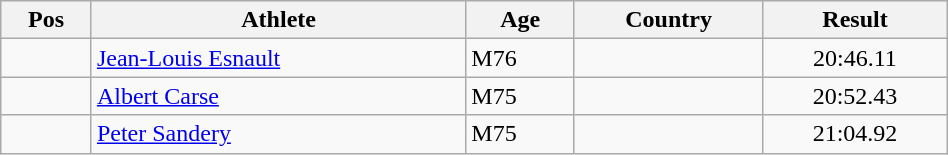<table class="wikitable"  style="text-align:center; width:50%;">
<tr>
<th>Pos</th>
<th>Athlete</th>
<th>Age</th>
<th>Country</th>
<th>Result</th>
</tr>
<tr>
<td align=center></td>
<td align=left><a href='#'>Jean-Louis Esnault</a></td>
<td align=left>M76</td>
<td align=left></td>
<td>20:46.11</td>
</tr>
<tr>
<td align=center></td>
<td align=left><a href='#'>Albert Carse</a></td>
<td align=left>M75</td>
<td align=left></td>
<td>20:52.43</td>
</tr>
<tr>
<td align=center></td>
<td align=left><a href='#'>Peter Sandery</a></td>
<td align=left>M75</td>
<td align=left></td>
<td>21:04.92</td>
</tr>
</table>
